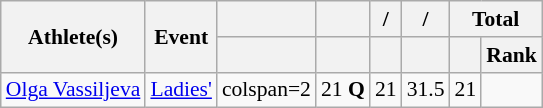<table class="wikitable" style="font-size:90%">
<tr>
<th rowspan="2">Athlete(s)</th>
<th rowspan="2">Event</th>
<th></th>
<th></th>
<th>/</th>
<th>/</th>
<th colspan="2">Total</th>
</tr>
<tr>
<th></th>
<th></th>
<th></th>
<th></th>
<th></th>
<th>Rank</th>
</tr>
<tr align="center">
<td align="left"><a href='#'>Olga Vassiljeva</a></td>
<td align="left"><a href='#'>Ladies'</a></td>
<td>colspan=2 </td>
<td>21 <strong>Q</strong></td>
<td>21</td>
<td>31.5</td>
<td>21</td>
</tr>
</table>
